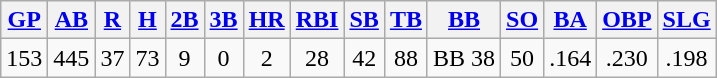<table class="wikitable">
<tr>
<th><a href='#'>GP</a></th>
<th><a href='#'>AB</a></th>
<th><a href='#'>R</a></th>
<th><a href='#'>H</a></th>
<th><a href='#'>2B</a></th>
<th><a href='#'>3B</a></th>
<th><a href='#'>HR</a></th>
<th><a href='#'>RBI</a></th>
<th><a href='#'>SB</a></th>
<th><a href='#'>TB</a></th>
<th><a href='#'>BB</a></th>
<th><a href='#'>SO</a></th>
<th><a href='#'>BA</a></th>
<th><a href='#'>OBP</a></th>
<th><a href='#'>SLG</a></th>
</tr>
<tr align=center>
<td>153</td>
<td>445</td>
<td>37</td>
<td>73</td>
<td>9</td>
<td>0</td>
<td>2</td>
<td>28</td>
<td>42</td>
<td>88</td>
<td>BB 38</td>
<td>50</td>
<td>.164</td>
<td>.230</td>
<td>.198</td>
</tr>
</table>
